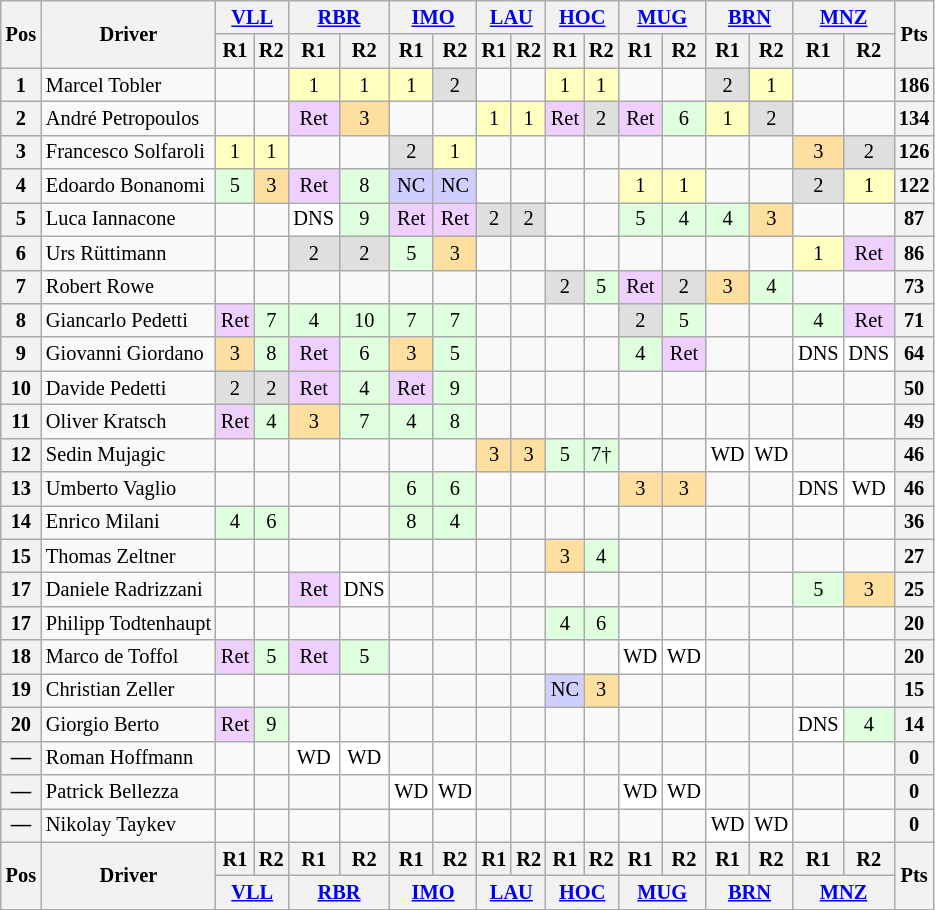<table class="wikitable" style="font-size:85%; text-align:center">
<tr>
<th rowspan="2" valign="middle">Pos</th>
<th rowspan="2" valign="middle">Driver</th>
<th colspan="2"><a href='#'>VLL</a><br></th>
<th colspan="2"><a href='#'>RBR</a><br></th>
<th colspan="2"><a href='#'>IMO</a><br></th>
<th colspan="2"><a href='#'>LAU</a><br></th>
<th colspan="2"><a href='#'>HOC</a><br></th>
<th colspan="2"><a href='#'>MUG</a><br></th>
<th colspan="2"><a href='#'>BRN</a><br></th>
<th colspan="2"><a href='#'>MNZ</a><br></th>
<th rowspan="2" valign="middle">Pts</th>
</tr>
<tr>
<th>R1</th>
<th>R2</th>
<th>R1</th>
<th>R2</th>
<th>R1</th>
<th>R2</th>
<th>R1</th>
<th>R2</th>
<th>R1</th>
<th>R2</th>
<th>R1</th>
<th>R2</th>
<th>R1</th>
<th>R2</th>
<th>R1</th>
<th>R2</th>
</tr>
<tr>
<th>1</th>
<td align="left"> Marcel Tobler</td>
<td></td>
<td></td>
<td style="background:#ffffbf;">1</td>
<td style="background:#ffffbf;">1</td>
<td style="background:#ffffbf;">1</td>
<td style="background:#dfdfdf;">2</td>
<td></td>
<td></td>
<td style="background:#ffffbf;">1</td>
<td style="background:#ffffbf;">1</td>
<td></td>
<td></td>
<td style="background:#dfdfdf;">2</td>
<td style="background:#ffffbf;">1</td>
<td></td>
<td></td>
<th>186</th>
</tr>
<tr>
<th>2</th>
<td align="left"> André Petropoulos</td>
<td></td>
<td></td>
<td style="background:#efcfff;">Ret</td>
<td style="background:#ffdf9f;">3</td>
<td></td>
<td></td>
<td style="background:#ffffbf;">1</td>
<td style="background:#ffffbf;">1</td>
<td style="background:#efcfff;">Ret</td>
<td style="background:#dfdfdf;">2</td>
<td style="background:#efcfff;">Ret</td>
<td style="background:#dfffdf;">6</td>
<td style="background:#ffffbf;">1</td>
<td style="background:#dfdfdf;">2</td>
<td></td>
<td></td>
<th>134</th>
</tr>
<tr>
<th>3</th>
<td align="left"> Francesco Solfaroli</td>
<td style="background:#ffffbf;">1</td>
<td style="background:#ffffbf;">1</td>
<td></td>
<td></td>
<td style="background:#dfdfdf;">2</td>
<td style="background:#ffffbf;">1</td>
<td></td>
<td></td>
<td></td>
<td></td>
<td></td>
<td></td>
<td></td>
<td></td>
<td style="background:#ffdf9f;">3</td>
<td style="background:#dfdfdf;">2</td>
<th>126</th>
</tr>
<tr>
<th>4</th>
<td align="left"> Edoardo Bonanomi</td>
<td style="background:#dfffdf;">5</td>
<td style="background:#ffdf9f;">3</td>
<td style="background:#efcfff;">Ret</td>
<td style="background:#dfffdf;">8</td>
<td style="background:#cfcfff;">NC</td>
<td style="background:#cfcfff;">NC</td>
<td></td>
<td></td>
<td></td>
<td></td>
<td style="background:#ffffbf;">1</td>
<td style="background:#ffffbf;">1</td>
<td></td>
<td></td>
<td style="background:#dfdfdf;">2</td>
<td style="background:#ffffbf;">1</td>
<th>122</th>
</tr>
<tr>
<th>5</th>
<td align="left"> Luca Iannacone</td>
<td></td>
<td></td>
<td style="background:#ffffff;">DNS</td>
<td style="background:#dfffdf;">9</td>
<td style="background:#efcfff;">Ret</td>
<td style="background:#efcfff;">Ret</td>
<td style="background:#dfdfdf;">2</td>
<td style="background:#dfdfdf;">2</td>
<td></td>
<td></td>
<td style="background:#dfffdf;">5</td>
<td style="background:#dfffdf;">4</td>
<td style="background:#dfffdf;">4</td>
<td style="background:#ffdf9f;">3</td>
<td></td>
<td></td>
<th>87</th>
</tr>
<tr>
<th>6</th>
<td align="left"> Urs Rüttimann</td>
<td></td>
<td></td>
<td style="background:#dfdfdf;">2</td>
<td style="background:#dfdfdf;">2</td>
<td style="background:#dfffdf;">5</td>
<td style="background:#ffdf9f;">3</td>
<td></td>
<td></td>
<td></td>
<td></td>
<td></td>
<td></td>
<td></td>
<td></td>
<td style="background:#ffffbf;">1</td>
<td style="background:#efcfff;">Ret</td>
<th>86</th>
</tr>
<tr>
<th>7</th>
<td align="left"> Robert Rowe</td>
<td></td>
<td></td>
<td></td>
<td></td>
<td></td>
<td></td>
<td></td>
<td></td>
<td style="background:#dfdfdf;">2</td>
<td style="background:#dfffdf;">5</td>
<td style="background:#efcfff;">Ret</td>
<td style="background:#dfdfdf;">2</td>
<td style="background:#ffdf9f;">3</td>
<td style="background:#dfffdf;">4</td>
<td></td>
<td></td>
<th>73</th>
</tr>
<tr>
<th>8</th>
<td align="left"> Giancarlo Pedetti</td>
<td style="background:#efcfff;">Ret</td>
<td style="background:#dfffdf;">7</td>
<td style="background:#dfffdf;">4</td>
<td style="background:#dfffdf;">10</td>
<td style="background:#dfffdf;">7</td>
<td style="background:#dfffdf;">7</td>
<td></td>
<td></td>
<td></td>
<td></td>
<td style="background:#dfdfdf;">2</td>
<td style="background:#dfffdf;">5</td>
<td></td>
<td></td>
<td style="background:#dfffdf;">4</td>
<td style="background:#efcfff;">Ret</td>
<th>71</th>
</tr>
<tr>
<th>9</th>
<td align="left"> Giovanni Giordano</td>
<td style="background:#ffdf9f;">3</td>
<td style="background:#dfffdf;">8</td>
<td style="background:#efcfff;">Ret</td>
<td style="background:#dfffdf;">6</td>
<td style="background:#ffdf9f;">3</td>
<td style="background:#dfffdf;">5</td>
<td></td>
<td></td>
<td></td>
<td></td>
<td style="background:#dfffdf;">4</td>
<td style="background:#efcfff;">Ret</td>
<td></td>
<td></td>
<td style="background:#ffffff;">DNS</td>
<td style="background:#ffffff;">DNS</td>
<th>64</th>
</tr>
<tr>
<th>10</th>
<td align="left"> Davide Pedetti</td>
<td style="background:#dfdfdf;">2</td>
<td style="background:#dfdfdf;">2</td>
<td style="background:#efcfff;">Ret</td>
<td style="background:#dfffdf;">4</td>
<td style="background:#efcfff;">Ret</td>
<td style="background:#dfffdf;">9</td>
<td></td>
<td></td>
<td></td>
<td></td>
<td></td>
<td></td>
<td></td>
<td></td>
<td></td>
<td></td>
<th>50</th>
</tr>
<tr>
<th>11</th>
<td align="left"> Oliver Kratsch</td>
<td style="background:#efcfff;">Ret</td>
<td style="background:#dfffdf;">4</td>
<td style="background:#ffdf9f;">3</td>
<td style="background:#dfffdf;">7</td>
<td style="background:#dfffdf;">4</td>
<td style="background:#dfffdf;">8</td>
<td></td>
<td></td>
<td></td>
<td></td>
<td></td>
<td></td>
<td></td>
<td></td>
<td></td>
<td></td>
<th>49</th>
</tr>
<tr>
<th>12</th>
<td align="left"> Sedin Mujagic</td>
<td></td>
<td></td>
<td></td>
<td></td>
<td></td>
<td></td>
<td style="background:#ffdf9f;">3</td>
<td style="background:#ffdf9f;">3</td>
<td style="background:#dfffdf;">5</td>
<td style="background:#dfffdf;">7†</td>
<td></td>
<td></td>
<td style="background:#ffffff;">WD</td>
<td style="background:#ffffff;">WD</td>
<td></td>
<td></td>
<th>46</th>
</tr>
<tr>
<th>13</th>
<td align="left"> Umberto Vaglio</td>
<td></td>
<td></td>
<td></td>
<td></td>
<td style="background:#dfffdf;">6</td>
<td style="background:#dfffdf;">6</td>
<td></td>
<td></td>
<td></td>
<td></td>
<td style="background:#ffdf9f;">3</td>
<td style="background:#ffdf9f;">3</td>
<td></td>
<td></td>
<td style="background:#ffffff;">DNS</td>
<td style="background:#ffffff;">WD</td>
<th>46</th>
</tr>
<tr>
<th>14</th>
<td align="left"> Enrico Milani</td>
<td style="background:#dfffdf;">4</td>
<td style="background:#dfffdf;">6</td>
<td></td>
<td></td>
<td style="background:#dfffdf;">8</td>
<td style="background:#dfffdf;">4</td>
<td></td>
<td></td>
<td></td>
<td></td>
<td></td>
<td></td>
<td></td>
<td></td>
<td></td>
<td></td>
<th>36</th>
</tr>
<tr>
<th>15</th>
<td align="left"> Thomas Zeltner</td>
<td></td>
<td></td>
<td></td>
<td></td>
<td></td>
<td></td>
<td></td>
<td></td>
<td style="background:#ffdf9f;">3</td>
<td style="background:#dfffdf;">4</td>
<td></td>
<td></td>
<td></td>
<td></td>
<td></td>
<td></td>
<th>27</th>
</tr>
<tr>
<th>17</th>
<td align="left"> Daniele Radrizzani</td>
<td></td>
<td></td>
<td style="background:#efcfff;">Ret</td>
<td style="background:#ffffff;">DNS</td>
<td></td>
<td></td>
<td></td>
<td></td>
<td></td>
<td></td>
<td></td>
<td></td>
<td></td>
<td></td>
<td style="background:#dfffdf;">5</td>
<td style="background:#ffdf9f;">3</td>
<th>25</th>
</tr>
<tr>
<th>17</th>
<td align="left"> Philipp Todtenhaupt</td>
<td></td>
<td></td>
<td></td>
<td></td>
<td></td>
<td></td>
<td></td>
<td></td>
<td style="background:#dfffdf;">4</td>
<td style="background:#dfffdf;">6</td>
<td></td>
<td></td>
<td></td>
<td></td>
<td></td>
<td></td>
<th>20</th>
</tr>
<tr>
<th>18</th>
<td align="left"> Marco de Toffol</td>
<td style="background:#efcfff;">Ret</td>
<td style="background:#dfffdf;">5</td>
<td style="background:#efcfff;">Ret</td>
<td style="background:#dfffdf;">5</td>
<td></td>
<td></td>
<td></td>
<td></td>
<td></td>
<td></td>
<td style="background:#ffffff;">WD</td>
<td style="background:#ffffff;">WD</td>
<td></td>
<td></td>
<td></td>
<td></td>
<th>20</th>
</tr>
<tr>
<th>19</th>
<td align="left"> Christian Zeller</td>
<td></td>
<td></td>
<td></td>
<td></td>
<td></td>
<td></td>
<td></td>
<td></td>
<td style="background:#cfcfff;">NC</td>
<td style="background:#ffdf9f;">3</td>
<td></td>
<td></td>
<td></td>
<td></td>
<td></td>
<td></td>
<th>15</th>
</tr>
<tr>
<th>20</th>
<td align="left"> Giorgio Berto</td>
<td style="background:#efcfff;">Ret</td>
<td style="background:#dfffdf;">9</td>
<td></td>
<td></td>
<td></td>
<td></td>
<td></td>
<td></td>
<td></td>
<td></td>
<td></td>
<td></td>
<td></td>
<td></td>
<td style="background:#ffffff;">DNS</td>
<td style="background:#dfffdf;">4</td>
<th>14</th>
</tr>
<tr>
<th>—</th>
<td align="left"> Roman Hoffmann</td>
<td></td>
<td></td>
<td style="background:#ffffff;">WD</td>
<td style="background:#ffffff;">WD</td>
<td></td>
<td></td>
<td></td>
<td></td>
<td></td>
<td></td>
<td></td>
<td></td>
<td></td>
<td></td>
<td></td>
<td></td>
<th>0</th>
</tr>
<tr>
<th>—</th>
<td align="left"> Patrick Bellezza</td>
<td></td>
<td></td>
<td></td>
<td></td>
<td style="background:#ffffff;">WD</td>
<td style="background:#ffffff;">WD</td>
<td></td>
<td></td>
<td></td>
<td></td>
<td style="background:#ffffff;">WD</td>
<td style="background:#ffffff;">WD</td>
<td></td>
<td></td>
<td></td>
<td></td>
<th>0</th>
</tr>
<tr>
<th>—</th>
<td align="left"> Nikolay Taykev</td>
<td></td>
<td></td>
<td></td>
<td></td>
<td></td>
<td></td>
<td></td>
<td></td>
<td></td>
<td></td>
<td></td>
<td></td>
<td style="background:#ffffff;">WD</td>
<td style="background:#ffffff;">WD</td>
<td></td>
<td></td>
<th>0</th>
</tr>
<tr>
<th rowspan="2">Pos</th>
<th rowspan="2">Driver</th>
<th>R1</th>
<th>R2</th>
<th>R1</th>
<th>R2</th>
<th>R1</th>
<th>R2</th>
<th>R1</th>
<th>R2</th>
<th>R1</th>
<th>R2</th>
<th>R1</th>
<th>R2</th>
<th>R1</th>
<th>R2</th>
<th>R1</th>
<th>R2</th>
<th rowspan="2">Pts</th>
</tr>
<tr>
<th colspan="2"><a href='#'>VLL</a><br></th>
<th colspan="2"><a href='#'>RBR</a><br></th>
<th colspan="2"><a href='#'>IMO</a><br></th>
<th colspan="2"><a href='#'>LAU</a><br></th>
<th colspan="2"><a href='#'>HOC</a><br></th>
<th colspan="2"><a href='#'>MUG</a><br></th>
<th colspan="2"><a href='#'>BRN</a><br></th>
<th colspan="2"><a href='#'>MNZ</a><br></th>
</tr>
</table>
